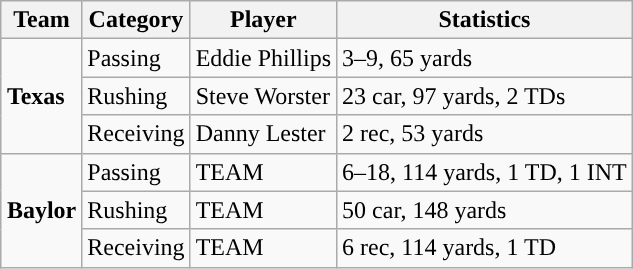<table class="wikitable" style="float: right;">
<tr>
<th>Team</th>
<th>Category</th>
<th>Player</th>
<th>Statistics</th>
</tr>
<tr>
<td rowspan=3><strong>Texas</strong></td>
<td>Passing</td>
<td>Eddie Phillips</td>
<td>3–9, 65 yards</td>
</tr>
<tr>
<td>Rushing</td>
<td>Steve Worster</td>
<td>23 car, 97 yards, 2 TDs</td>
</tr>
<tr>
<td>Receiving</td>
<td>Danny Lester</td>
<td>2 rec, 53 yards</td>
</tr>
<tr>
<td rowspan=3><strong>Baylor</strong></td>
<td>Passing</td>
<td>TEAM</td>
<td>6–18, 114 yards, 1 TD, 1 INT</td>
</tr>
<tr>
<td>Rushing</td>
<td>TEAM</td>
<td>50 car, 148 yards</td>
</tr>
<tr>
<td>Receiving</td>
<td>TEAM</td>
<td>6 rec, 114 yards, 1 TD</td>
</tr>
</table>
